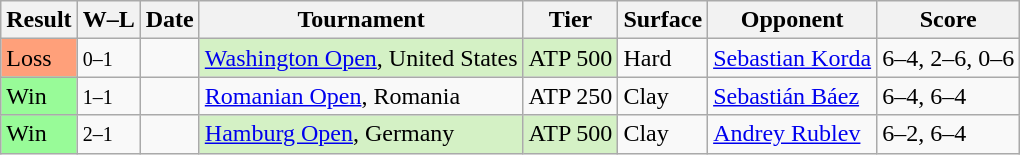<table class="sortable wikitable">
<tr>
<th>Result</th>
<th class="unsortable">W–L</th>
<th>Date</th>
<th>Tournament</th>
<th>Tier</th>
<th>Surface</th>
<th>Opponent</th>
<th class="unsortable">Score</th>
</tr>
<tr>
<td style=background:#ffa07a>Loss</td>
<td><small>0–1</small></td>
<td><a href='#'></a></td>
<td style=background:#d4f1c5><a href='#'>Washington Open</a>, United States</td>
<td style=background:#d4f1c5>ATP 500</td>
<td>Hard</td>
<td> <a href='#'>Sebastian Korda</a></td>
<td>6–4, 2–6, 0–6</td>
</tr>
<tr>
<td style=background:#98fb98>Win</td>
<td><small>1–1</small></td>
<td><a href='#'></a></td>
<td><a href='#'>Romanian Open</a>, Romania</td>
<td>ATP 250</td>
<td>Clay</td>
<td> <a href='#'>Sebastián Báez</a></td>
<td>6–4, 6–4</td>
</tr>
<tr>
<td style=background:#98fb98>Win</td>
<td><small>2–1</small></td>
<td><a href='#'></a></td>
<td style=background:#d4f1c5><a href='#'>Hamburg Open</a>, Germany</td>
<td style=background:#d4f1c5>ATP 500</td>
<td>Clay</td>
<td> <a href='#'>Andrey Rublev</a></td>
<td>6–2, 6–4</td>
</tr>
</table>
